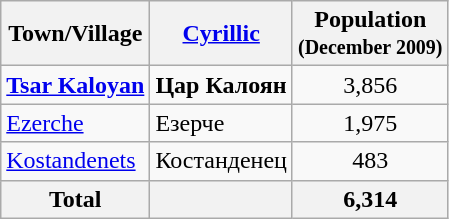<table class="wikitable sortable">
<tr>
<th>Town/Village</th>
<th><a href='#'>Cyrillic</a></th>
<th>Population<br><small>(December 2009)</small></th>
</tr>
<tr>
<td><strong><a href='#'>Tsar Kaloyan</a></strong></td>
<td><strong>Цар Калоян</strong></td>
<td align="center">3,856</td>
</tr>
<tr>
<td><a href='#'>Ezerche</a></td>
<td>Езерче</td>
<td align="center">1,975</td>
</tr>
<tr>
<td><a href='#'>Kostandenets</a></td>
<td>Костанденец</td>
<td align="center">483</td>
</tr>
<tr>
<th>Total</th>
<th></th>
<th align="center">6,314</th>
</tr>
</table>
